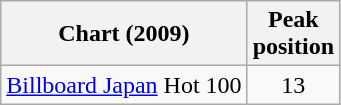<table class="wikitable sortable">
<tr>
<th>Chart (2009)</th>
<th>Peak<br>position</th>
</tr>
<tr>
<td><a href='#'>Billboard Japan</a> Hot 100</td>
<td align="center">13</td>
</tr>
</table>
